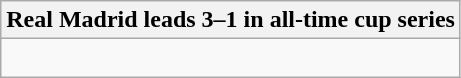<table class="wikitable collapsible collapsed">
<tr>
<th>Real Madrid leads 3–1 in all-time cup series</th>
</tr>
<tr>
<td><br>


</td>
</tr>
</table>
